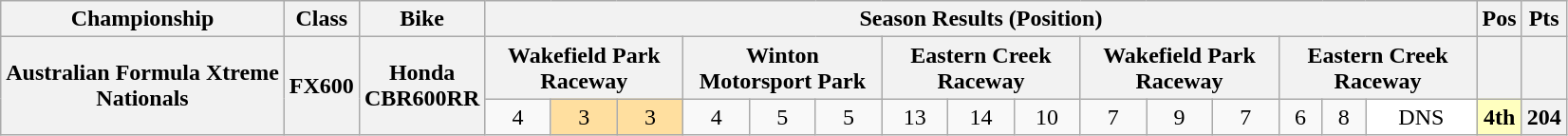<table class="wikitable" style="text-align:center">
<tr>
<th>Championship</th>
<th>Class</th>
<th>Bike</th>
<th colspan=15>Season Results (Position)</th>
<th>Pos</th>
<th>Pts</th>
</tr>
<tr>
<th rowspan=2>Australian Formula Xtreme <br> Nationals</th>
<th rowspan=2>FX600</th>
<th rowspan=2>Honda <br> CBR600RR</th>
<th colspan=3 width="132pt">Wakefield Park Raceway</th>
<th colspan=3 width="132pt">Winton Motorsport Park</th>
<th colspan=3 width="132pt">Eastern Creek Raceway</th>
<th colspan=3 width="132pt">Wakefield Park Raceway</th>
<th colspan=3 width="132pt">Eastern Creek Raceway</th>
<th></th>
<th></th>
</tr>
<tr>
<td>4</td>
<td style="background:#ffdf9f;">3</td>
<td style="background:#ffdf9f;">3</td>
<td>4</td>
<td>5</td>
<td>5</td>
<td>13</td>
<td>14</td>
<td>10</td>
<td>7</td>
<td>9</td>
<td>7</td>
<td>6</td>
<td>8</td>
<td style="background:#ffffff;">DNS</td>
<th style="background:#ffffbf;">4th</th>
<th>204</th>
</tr>
</table>
